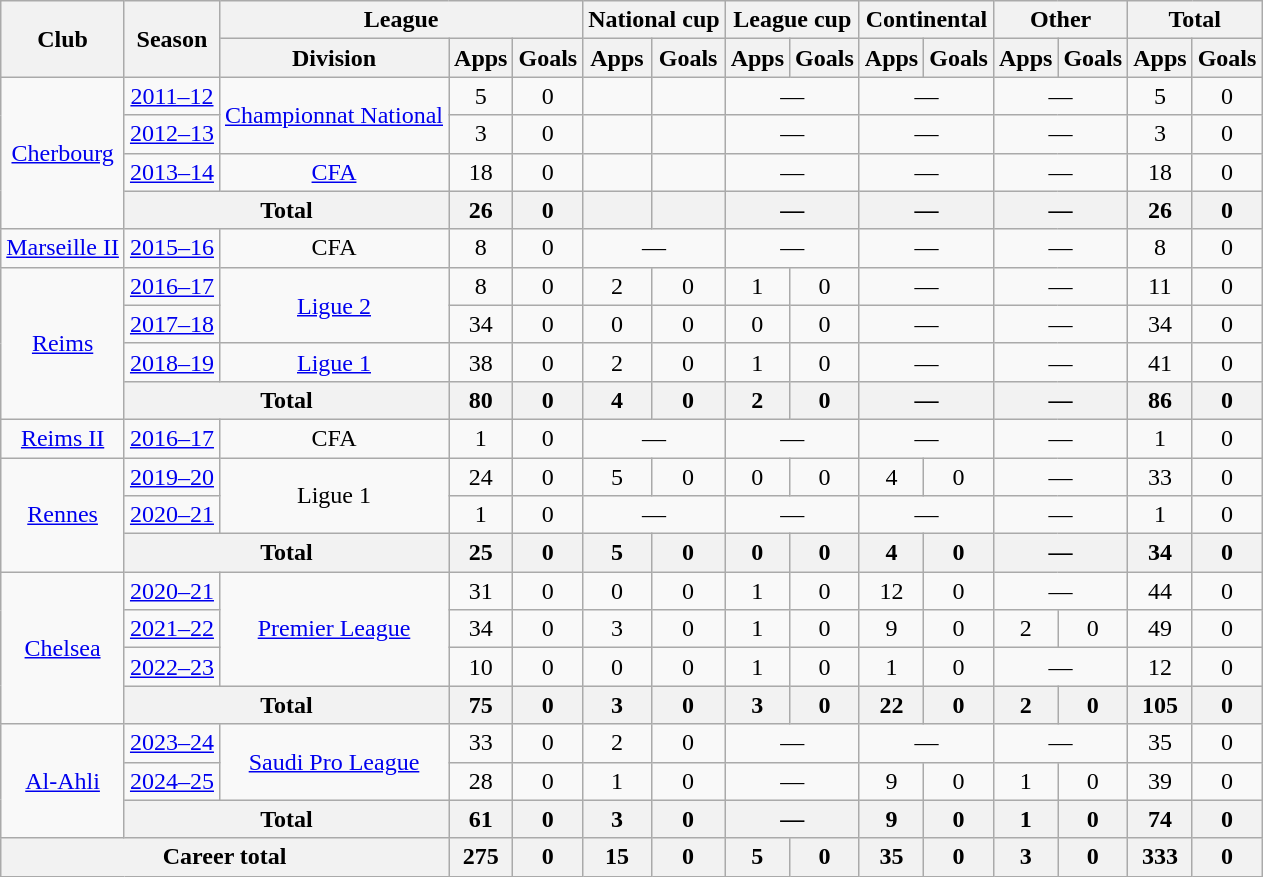<table class="wikitable" style="text-align: center;">
<tr>
<th rowspan="2">Club</th>
<th rowspan="2">Season</th>
<th colspan="3">League</th>
<th colspan="2">National cup</th>
<th colspan="2">League cup</th>
<th colspan="2">Continental</th>
<th colspan="2">Other</th>
<th colspan="2">Total</th>
</tr>
<tr>
<th>Division</th>
<th>Apps</th>
<th>Goals</th>
<th>Apps</th>
<th>Goals</th>
<th>Apps</th>
<th>Goals</th>
<th>Apps</th>
<th>Goals</th>
<th>Apps</th>
<th>Goals</th>
<th>Apps</th>
<th>Goals</th>
</tr>
<tr>
<td rowspan="4"><a href='#'>Cherbourg</a></td>
<td><a href='#'>2011–12</a></td>
<td rowspan="2"><a href='#'>Championnat National</a></td>
<td>5</td>
<td>0</td>
<td></td>
<td></td>
<td colspan="2">—</td>
<td colspan="2">—</td>
<td colspan="2">—</td>
<td>5</td>
<td>0</td>
</tr>
<tr>
<td><a href='#'>2012–13</a></td>
<td>3</td>
<td>0</td>
<td></td>
<td></td>
<td colspan="2">—</td>
<td colspan="2">—</td>
<td colspan="2">—</td>
<td>3</td>
<td>0</td>
</tr>
<tr>
<td><a href='#'>2013–14</a></td>
<td><a href='#'>CFA</a></td>
<td>18</td>
<td>0</td>
<td></td>
<td></td>
<td colspan="2">—</td>
<td colspan="2">—</td>
<td colspan="2">—</td>
<td>18</td>
<td>0</td>
</tr>
<tr>
<th colspan="2">Total</th>
<th>26</th>
<th>0</th>
<th></th>
<th></th>
<th colspan="2">—</th>
<th colspan="2">—</th>
<th colspan="2">—</th>
<th>26</th>
<th>0</th>
</tr>
<tr>
<td><a href='#'>Marseille II</a></td>
<td><a href='#'>2015–16</a></td>
<td>CFA</td>
<td>8</td>
<td>0</td>
<td colspan="2">—</td>
<td colspan="2">—</td>
<td colspan="2">—</td>
<td colspan="2">—</td>
<td>8</td>
<td>0</td>
</tr>
<tr>
<td rowspan="4"><a href='#'>Reims</a></td>
<td><a href='#'>2016–17</a></td>
<td rowspan="2"><a href='#'>Ligue 2</a></td>
<td>8</td>
<td>0</td>
<td>2</td>
<td>0</td>
<td>1</td>
<td>0</td>
<td colspan="2">—</td>
<td colspan="2">—</td>
<td>11</td>
<td>0</td>
</tr>
<tr>
<td><a href='#'>2017–18</a></td>
<td>34</td>
<td>0</td>
<td>0</td>
<td>0</td>
<td>0</td>
<td>0</td>
<td colspan="2">—</td>
<td colspan="2">—</td>
<td>34</td>
<td>0</td>
</tr>
<tr>
<td><a href='#'>2018–19</a></td>
<td><a href='#'>Ligue 1</a></td>
<td>38</td>
<td>0</td>
<td>2</td>
<td>0</td>
<td>1</td>
<td>0</td>
<td colspan="2">—</td>
<td colspan="2">—</td>
<td>41</td>
<td>0</td>
</tr>
<tr>
<th colspan="2">Total</th>
<th>80</th>
<th>0</th>
<th>4</th>
<th>0</th>
<th>2</th>
<th>0</th>
<th colspan="2">—</th>
<th colspan="2">—</th>
<th>86</th>
<th>0</th>
</tr>
<tr>
<td><a href='#'>Reims II</a></td>
<td><a href='#'>2016–17</a></td>
<td>CFA</td>
<td>1</td>
<td>0</td>
<td colspan="2">—</td>
<td colspan="2">—</td>
<td colspan="2">—</td>
<td colspan="2">—</td>
<td>1</td>
<td>0</td>
</tr>
<tr>
<td rowspan="3"><a href='#'>Rennes</a></td>
<td><a href='#'>2019–20</a></td>
<td rowspan="2">Ligue 1</td>
<td>24</td>
<td>0</td>
<td>5</td>
<td>0</td>
<td>0</td>
<td>0</td>
<td>4</td>
<td>0</td>
<td colspan="2">—</td>
<td>33</td>
<td>0</td>
</tr>
<tr>
<td><a href='#'>2020–21</a></td>
<td>1</td>
<td>0</td>
<td colspan="2">—</td>
<td colspan="2">—</td>
<td colspan="2">—</td>
<td colspan="2">—</td>
<td>1</td>
<td>0</td>
</tr>
<tr>
<th colspan="2">Total</th>
<th>25</th>
<th>0</th>
<th>5</th>
<th>0</th>
<th>0</th>
<th>0</th>
<th>4</th>
<th>0</th>
<th colspan="2">—</th>
<th>34</th>
<th>0</th>
</tr>
<tr>
<td rowspan="4"><a href='#'>Chelsea</a></td>
<td><a href='#'>2020–21</a></td>
<td rowspan="3"><a href='#'>Premier League</a></td>
<td>31</td>
<td>0</td>
<td>0</td>
<td>0</td>
<td>1</td>
<td>0</td>
<td>12</td>
<td>0</td>
<td colspan="2">—</td>
<td>44</td>
<td>0</td>
</tr>
<tr>
<td><a href='#'>2021–22</a></td>
<td>34</td>
<td>0</td>
<td>3</td>
<td>0</td>
<td>1</td>
<td>0</td>
<td>9</td>
<td>0</td>
<td>2</td>
<td>0</td>
<td>49</td>
<td>0</td>
</tr>
<tr>
<td><a href='#'>2022–23</a></td>
<td>10</td>
<td>0</td>
<td>0</td>
<td>0</td>
<td>1</td>
<td>0</td>
<td>1</td>
<td>0</td>
<td colspan="2">—</td>
<td>12</td>
<td>0</td>
</tr>
<tr>
<th colspan="2">Total</th>
<th>75</th>
<th>0</th>
<th>3</th>
<th>0</th>
<th>3</th>
<th>0</th>
<th>22</th>
<th>0</th>
<th>2</th>
<th>0</th>
<th>105</th>
<th>0</th>
</tr>
<tr>
<td rowspan="3"><a href='#'>Al-Ahli</a></td>
<td><a href='#'>2023–24</a></td>
<td rowspan="2"><a href='#'>Saudi Pro League</a></td>
<td>33</td>
<td>0</td>
<td>2</td>
<td>0</td>
<td colspan="2">—</td>
<td colspan="2">—</td>
<td colspan="2">—</td>
<td>35</td>
<td>0</td>
</tr>
<tr>
<td><a href='#'>2024–25</a></td>
<td>28</td>
<td>0</td>
<td>1</td>
<td>0</td>
<td colspan="2">—</td>
<td>9</td>
<td>0</td>
<td>1</td>
<td>0</td>
<td>39</td>
<td>0</td>
</tr>
<tr>
<th colspan="2">Total</th>
<th>61</th>
<th>0</th>
<th>3</th>
<th>0</th>
<th colspan="2">—</th>
<th>9</th>
<th>0</th>
<th>1</th>
<th>0</th>
<th>74</th>
<th>0</th>
</tr>
<tr>
<th colspan="3">Career total</th>
<th>275</th>
<th>0</th>
<th>15</th>
<th>0</th>
<th>5</th>
<th>0</th>
<th>35</th>
<th>0</th>
<th>3</th>
<th>0</th>
<th>333</th>
<th>0</th>
</tr>
</table>
